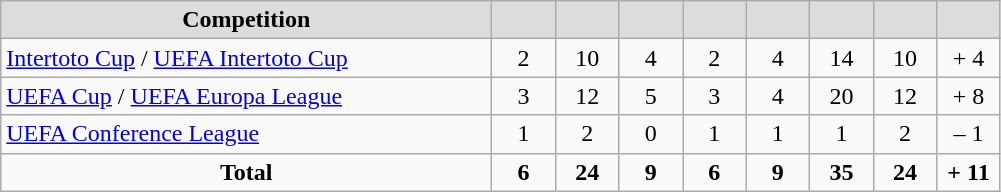<table class="wikitable" style="text-align: center;">
<tr>
<th style="width:320px; background:#dcdcdc;">Competition</th>
<th style="width:35px; background:#dcdcdc;"></th>
<th style="width:35px; background:#dcdcdc;"></th>
<th style="width:35px; background:#dcdcdc;"></th>
<th style="width:35px; background:#dcdcdc;"></th>
<th style="width:35px; background:#dcdcdc;"></th>
<th style="width:35px; background:#dcdcdc;"></th>
<th style="width:35px; background:#dcdcdc;"></th>
<th style="width:35px; background:#dcdcdc;"></th>
</tr>
<tr>
<td align=left><a href='#'>Intertoto Cup</a> / <a href='#'>UEFA Intertoto Cup</a></td>
<td>2</td>
<td>10</td>
<td>4</td>
<td>2</td>
<td>4</td>
<td>14</td>
<td>10</td>
<td>+ 4</td>
</tr>
<tr>
<td align=left><a href='#'>UEFA Cup</a> / <a href='#'>UEFA Europa League</a></td>
<td>3</td>
<td>12</td>
<td>5</td>
<td>3</td>
<td>4</td>
<td>20</td>
<td>12</td>
<td>+ 8</td>
</tr>
<tr>
<td align=left><a href='#'>UEFA Conference League</a></td>
<td>1</td>
<td>2</td>
<td>0</td>
<td>1</td>
<td>1</td>
<td>1</td>
<td>2</td>
<td>– 1</td>
</tr>
<tr>
<td><strong>Total</strong></td>
<td><strong>6</strong></td>
<td><strong>24</strong></td>
<td><strong>9</strong></td>
<td><strong>6</strong></td>
<td><strong>9</strong></td>
<td><strong>35</strong></td>
<td><strong>24</strong></td>
<td><strong>+ 11</strong></td>
</tr>
</table>
